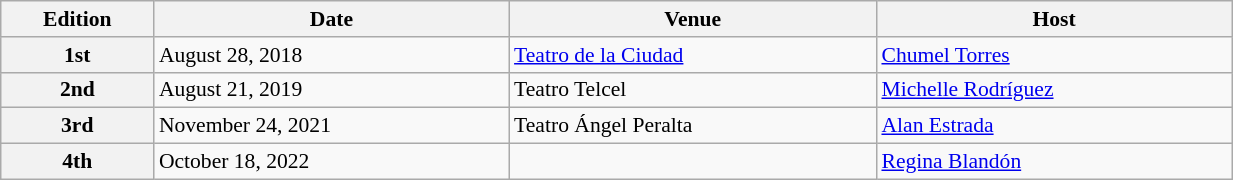<table class="wikitable"  style="font-size:90%; width:65%;">
<tr>
<th>Edition</th>
<th>Date</th>
<th>Venue</th>
<th>Host</th>
</tr>
<tr>
<th>1st</th>
<td>August 28, 2018</td>
<td><a href='#'>Teatro de la Ciudad</a></td>
<td><a href='#'>Chumel Torres</a></td>
</tr>
<tr>
<th>2nd</th>
<td>August 21, 2019</td>
<td>Teatro Telcel</td>
<td><a href='#'>Michelle Rodríguez</a></td>
</tr>
<tr>
<th>3rd</th>
<td>November 24, 2021</td>
<td>Teatro Ángel Peralta</td>
<td><a href='#'>Alan Estrada</a></td>
</tr>
<tr>
<th>4th</th>
<td>October 18, 2022</td>
<td></td>
<td><a href='#'>Regina Blandón</a></td>
</tr>
</table>
